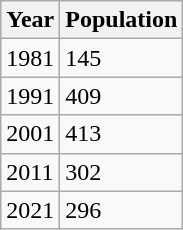<table class=wikitable>
<tr>
<th>Year</th>
<th>Population</th>
</tr>
<tr>
<td>1981</td>
<td>145</td>
</tr>
<tr>
<td>1991</td>
<td>409</td>
</tr>
<tr>
<td>2001</td>
<td>413</td>
</tr>
<tr>
<td>2011</td>
<td>302</td>
</tr>
<tr>
<td>2021</td>
<td>296</td>
</tr>
</table>
